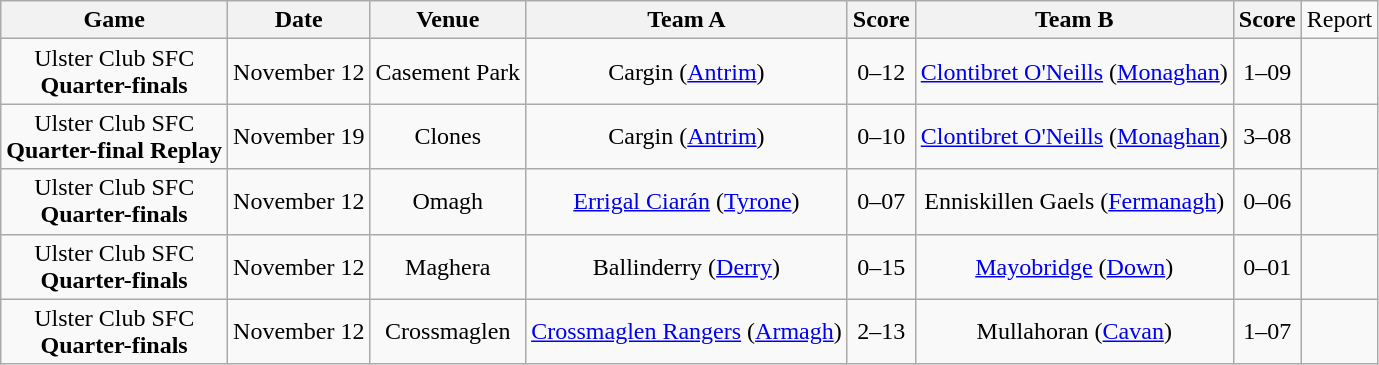<table class="wikitable">
<tr>
<th>Game</th>
<th>Date</th>
<th>Venue</th>
<th>Team A</th>
<th>Score</th>
<th>Team B</th>
<th>Score</th>
<td>Report</td>
</tr>
<tr align="center">
<td>Ulster Club SFC<br><strong>Quarter-finals</strong></td>
<td>November 12</td>
<td>Casement Park</td>
<td>Cargin (<a href='#'>Antrim</a>)</td>
<td>0–12</td>
<td><a href='#'>Clontibret O'Neills</a> (<a href='#'>Monaghan</a>)</td>
<td>1–09</td>
<td></td>
</tr>
<tr align="center">
<td>Ulster Club SFC<br><strong>Quarter-final Replay</strong></td>
<td>November 19</td>
<td>Clones</td>
<td>Cargin (<a href='#'>Antrim</a>)</td>
<td>0–10</td>
<td><a href='#'>Clontibret O'Neills</a> (<a href='#'>Monaghan</a>)</td>
<td>3–08</td>
<td></td>
</tr>
<tr align="center">
<td>Ulster Club SFC<br><strong>Quarter-finals</strong></td>
<td>November 12</td>
<td>Omagh</td>
<td><a href='#'>Errigal Ciarán</a> (<a href='#'>Tyrone</a>)</td>
<td>0–07</td>
<td>Enniskillen Gaels (<a href='#'>Fermanagh</a>)</td>
<td>0–06</td>
<td></td>
</tr>
<tr align="center">
<td>Ulster Club SFC<br><strong>Quarter-finals</strong></td>
<td>November 12</td>
<td>Maghera</td>
<td>Ballinderry (<a href='#'>Derry</a>)</td>
<td>0–15</td>
<td><a href='#'>Mayobridge</a> (<a href='#'>Down</a>)</td>
<td>0–01</td>
<td></td>
</tr>
<tr align="center">
<td>Ulster Club SFC<br><strong>Quarter-finals</strong></td>
<td>November 12</td>
<td>Crossmaglen</td>
<td><a href='#'>Crossmaglen Rangers</a> (<a href='#'>Armagh</a>)</td>
<td>2–13</td>
<td>Mullahoran (<a href='#'>Cavan</a>)</td>
<td>1–07</td>
<td></td>
</tr>
</table>
